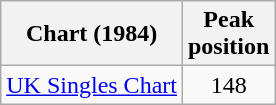<table class="wikitable sortable">
<tr>
<th>Chart (1984)</th>
<th>Peak<br>position</th>
</tr>
<tr>
<td><a href='#'>UK Singles Chart</a></td>
<td style="text-align:center;">148</td>
</tr>
</table>
